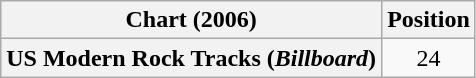<table class="wikitable plainrowheaders" style="text-align:center">
<tr>
<th scope="col">Chart (2006)</th>
<th scope="col">Position</th>
</tr>
<tr>
<th scope="row">US Modern Rock Tracks (<em>Billboard</em>)</th>
<td>24</td>
</tr>
</table>
